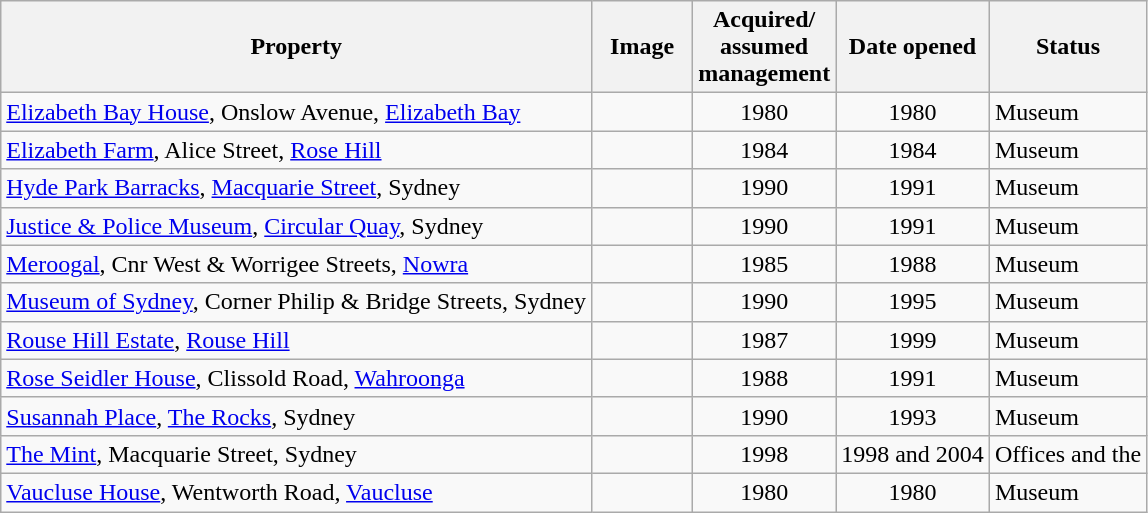<table class="wikitable sortable">
<tr>
<th bgcolor="#CCCCCC">Property</th>
<th width=60>Image</th>
<th bgcolor="#CCCCCC">Acquired/<br>assumed<br>management</th>
<th bgcolor="#CCCCCC">Date opened</th>
<th bgcolor="#CCCCCC">Status</th>
</tr>
<tr>
<td><a href='#'>Elizabeth Bay House</a>, Onslow Avenue, <a href='#'>Elizabeth Bay</a></td>
<td></td>
<td align="center">1980</td>
<td align="center">1980</td>
<td>Museum</td>
</tr>
<tr>
<td><a href='#'>Elizabeth Farm</a>, Alice Street, <a href='#'>Rose Hill</a></td>
<td></td>
<td align="center">1984</td>
<td align="center">1984</td>
<td>Museum</td>
</tr>
<tr>
<td><a href='#'>Hyde Park Barracks</a>, <a href='#'>Macquarie Street</a>, Sydney</td>
<td></td>
<td align="center">1990</td>
<td align="center">1991</td>
<td>Museum</td>
</tr>
<tr>
<td><a href='#'>Justice & Police Museum</a>, <a href='#'>Circular Quay</a>, Sydney</td>
<td></td>
<td align="center">1990</td>
<td align="center">1991</td>
<td>Museum</td>
</tr>
<tr>
<td><a href='#'>Meroogal</a>, Cnr West & Worrigee Streets, <a href='#'>Nowra</a></td>
<td></td>
<td align="center">1985</td>
<td align="center">1988</td>
<td>Museum</td>
</tr>
<tr>
<td><a href='#'>Museum of Sydney</a>, Corner Philip & Bridge Streets, Sydney</td>
<td></td>
<td align="center">1990</td>
<td align="center">1995</td>
<td>Museum</td>
</tr>
<tr>
<td><a href='#'>Rouse Hill Estate</a>, <a href='#'>Rouse Hill</a></td>
<td></td>
<td align="center">1987</td>
<td align="center">1999</td>
<td>Museum</td>
</tr>
<tr>
<td><a href='#'>Rose Seidler House</a>, Clissold Road, <a href='#'>Wahroonga</a></td>
<td></td>
<td align="center">1988</td>
<td align="center">1991</td>
<td>Museum</td>
</tr>
<tr>
<td><a href='#'>Susannah Place</a>, <a href='#'>The Rocks</a>, Sydney</td>
<td></td>
<td align="center">1990</td>
<td align="center">1993</td>
<td>Museum</td>
</tr>
<tr>
<td><a href='#'>The Mint</a>, Macquarie Street, Sydney</td>
<td></td>
<td align="center">1998</td>
<td align="center">1998 and 2004</td>
<td>Offices and the </td>
</tr>
<tr>
<td><a href='#'>Vaucluse House</a>, Wentworth Road, <a href='#'>Vaucluse</a></td>
<td></td>
<td align="center">1980</td>
<td align="center">1980</td>
<td>Museum</td>
</tr>
</table>
